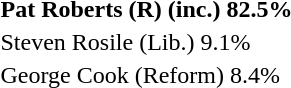<table>
<tr>
<td><strong>Pat Roberts (R) (inc.) 82.5%</strong></td>
</tr>
<tr>
<td>Steven Rosile (Lib.) 9.1%</td>
</tr>
<tr>
<td>George Cook (Reform) 8.4%</td>
</tr>
</table>
